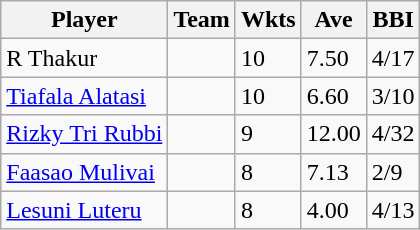<table class="wikitable">
<tr>
<th>Player</th>
<th>Team</th>
<th>Wkts</th>
<th>Ave</th>
<th>BBI</th>
</tr>
<tr>
<td>R Thakur</td>
<td></td>
<td>10</td>
<td>7.50</td>
<td>4/17</td>
</tr>
<tr>
<td><a href='#'>Tiafala Alatasi</a></td>
<td></td>
<td>10</td>
<td>6.60</td>
<td>3/10</td>
</tr>
<tr>
<td><a href='#'>Rizky Tri Rubbi</a></td>
<td></td>
<td>9</td>
<td>12.00</td>
<td>4/32</td>
</tr>
<tr>
<td><a href='#'>Faasao Mulivai</a></td>
<td></td>
<td>8</td>
<td>7.13</td>
<td>2/9</td>
</tr>
<tr>
<td><a href='#'>Lesuni Luteru</a></td>
<td></td>
<td>8</td>
<td>4.00</td>
<td>4/13</td>
</tr>
</table>
